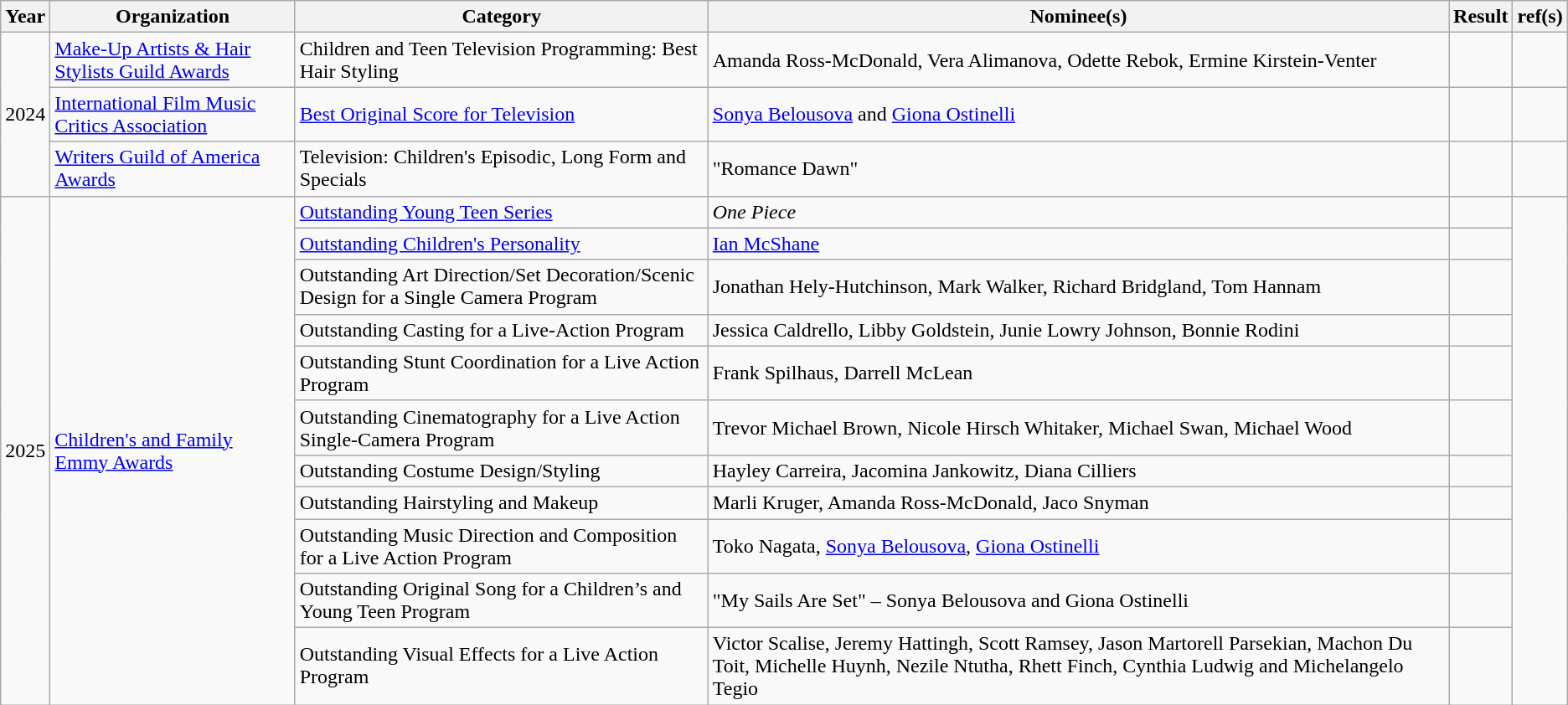<table class="wikitable sortable plainrowheaders">
<tr>
<th>Year</th>
<th>Organization</th>
<th>Category</th>
<th>Nominee(s)</th>
<th>Result</th>
<th>ref(s)</th>
</tr>
<tr>
<td rowspan="3">2024</td>
<td><a href='#'>Make-Up Artists & Hair Stylists Guild Awards</a></td>
<td>Children and Teen Television Programming: Best Hair Styling</td>
<td>Amanda Ross-McDonald, Vera Alimanova, Odette Rebok, Ermine Kirstein-Venter</td>
<td></td>
<td></td>
</tr>
<tr>
<td><a href='#'>International Film Music Critics Association</a></td>
<td><a href='#'>Best Original Score for Television</a></td>
<td><a href='#'>Sonya Belousova</a> and <a href='#'>Giona Ostinelli</a></td>
<td></td>
<td></td>
</tr>
<tr>
<td><a href='#'>Writers Guild of America Awards</a></td>
<td>Television: Children's Episodic, Long Form and Specials</td>
<td>"Romance Dawn"</td>
<td></td>
<td></td>
</tr>
<tr>
<td rowspan="11">2025</td>
<td rowspan="11"><a href='#'>Children's and Family Emmy Awards</a></td>
<td><a href='#'>Outstanding Young Teen Series</a></td>
<td><em>One Piece</em></td>
<td></td>
<td rowspan="11"></td>
</tr>
<tr>
<td><a href='#'>Outstanding Children's Personality</a></td>
<td><a href='#'>Ian McShane</a></td>
<td></td>
</tr>
<tr>
<td>Outstanding Art Direction/Set Decoration/Scenic Design for a Single Camera Program</td>
<td>Jonathan Hely-Hutchinson, Mark Walker, Richard Bridgland, Tom Hannam</td>
<td></td>
</tr>
<tr>
<td>Outstanding Casting for a Live-Action Program</td>
<td>Jessica Caldrello, Libby Goldstein, Junie Lowry Johnson, Bonnie Rodini</td>
<td></td>
</tr>
<tr>
<td>Outstanding Stunt Coordination for a Live Action Program</td>
<td>Frank Spilhaus, Darrell McLean</td>
<td></td>
</tr>
<tr>
<td>Outstanding Cinematography for a Live Action Single-Camera Program</td>
<td>Trevor Michael Brown, Nicole Hirsch Whitaker, Michael Swan, Michael Wood</td>
<td></td>
</tr>
<tr>
<td>Outstanding Costume Design/Styling</td>
<td>Hayley Carreira, Jacomina Jankowitz, Diana Cilliers</td>
<td></td>
</tr>
<tr>
<td>Outstanding Hairstyling and Makeup</td>
<td>Marli Kruger, Amanda Ross-McDonald, Jaco Snyman</td>
<td></td>
</tr>
<tr>
<td>Outstanding Music Direction and Composition for a Live Action Program</td>
<td>Toko Nagata, <a href='#'>Sonya Belousova</a>, <a href='#'>Giona Ostinelli</a></td>
<td></td>
</tr>
<tr>
<td>Outstanding Original Song for a Children’s and Young Teen Program</td>
<td>"My Sails Are Set" – Sonya Belousova and Giona Ostinelli</td>
<td></td>
</tr>
<tr>
<td>Outstanding Visual Effects for a Live Action Program</td>
<td>Victor Scalise, Jeremy Hattingh, Scott Ramsey, Jason Martorell Parsekian, Machon Du Toit, Michelle Huynh, Nezile Ntutha, Rhett Finch, Cynthia Ludwig and Michelangelo Tegio</td>
<td></td>
</tr>
</table>
